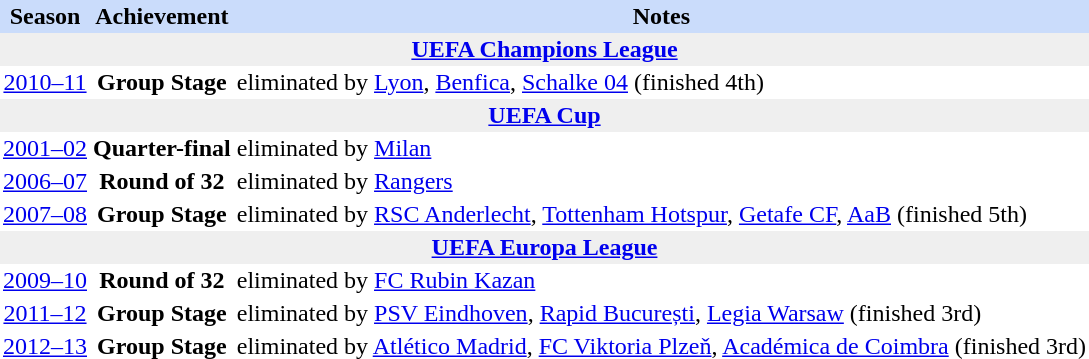<table class="toccolours" border="0" cellpadding="2" cellspacing="0" align="left" style="margin:0.5em;">
<tr bgcolor=#CADCFB>
<th>Season</th>
<th>Achievement</th>
<th>Notes</th>
</tr>
<tr>
<th colspan="4" bgcolor=#EFEFEF><a href='#'>UEFA Champions League</a></th>
</tr>
<tr>
<td align="center"><a href='#'>2010–11</a></td>
<td align="center"><strong>Group Stage</strong></td>
<td align="left">eliminated by <a href='#'>Lyon</a>, <a href='#'>Benfica</a>, <a href='#'>Schalke 04</a> (finished 4th)</td>
</tr>
<tr>
<th colspan="4" bgcolor=#EFEFEF><a href='#'>UEFA Cup</a></th>
</tr>
<tr>
<td align="center"><a href='#'>2001–02</a></td>
<td align="center"><strong>Quarter-final</strong></td>
<td align="left">eliminated by <a href='#'>Milan</a></td>
</tr>
<tr>
<td align="center"><a href='#'>2006–07</a></td>
<td align="center"><strong>Round of 32</strong></td>
<td align="left">eliminated by <a href='#'>Rangers</a></td>
</tr>
<tr>
<td align="center"><a href='#'>2007–08</a></td>
<td align="center"><strong>Group Stage</strong></td>
<td align="left">eliminated by <a href='#'>RSC Anderlecht</a>, <a href='#'>Tottenham Hotspur</a>, <a href='#'>Getafe CF</a>, <a href='#'>AaB</a> (finished 5th)</td>
</tr>
<tr>
<th colspan="4" bgcolor=#EFEFEF><a href='#'>UEFA Europa League</a></th>
</tr>
<tr>
<td align="center"><a href='#'>2009–10</a></td>
<td align="center"><strong>Round of 32</strong></td>
<td align="left">eliminated by <a href='#'>FC Rubin Kazan</a></td>
</tr>
<tr>
<td align="center"><a href='#'>2011–12</a></td>
<td align="center"><strong>Group Stage</strong></td>
<td align="left">eliminated by <a href='#'>PSV Eindhoven</a>, <a href='#'>Rapid București</a>, <a href='#'>Legia Warsaw</a> (finished 3rd)</td>
</tr>
<tr>
<td align="center"><a href='#'>2012–13</a></td>
<td align="center"><strong>Group Stage</strong></td>
<td align="left">eliminated by <a href='#'>Atlético Madrid</a>, <a href='#'>FC Viktoria Plzeň</a>, <a href='#'>Académica de Coimbra</a> (finished 3rd)</td>
</tr>
</table>
